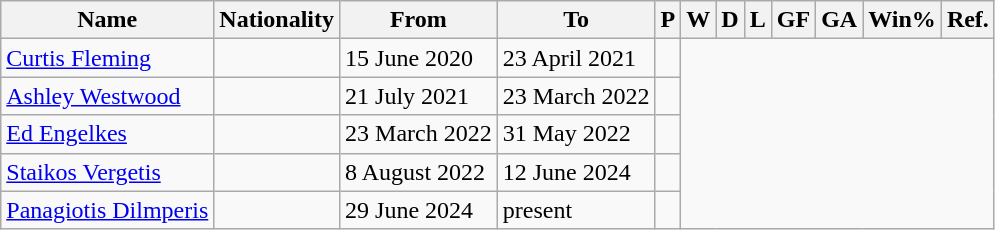<table class="wikitable plainrowheaders sortable" style="text-align:center">
<tr>
<th>Name</th>
<th>Nationality</th>
<th>From</th>
<th class="unsortable">To</th>
<th>P</th>
<th>W</th>
<th>D</th>
<th>L</th>
<th>GF</th>
<th>GA</th>
<th>Win%</th>
<th>Ref.</th>
</tr>
<tr>
<td scope=row style=text-align:left><a href='#'>Curtis Fleming</a></td>
<td align=left></td>
<td align=left>15 June 2020</td>
<td align=left>23 April 2021<br></td>
<td></td>
</tr>
<tr>
<td scope=row style=text-align:left><a href='#'>Ashley Westwood</a></td>
<td align=left></td>
<td align=left>21 July 2021</td>
<td align=left>23 March 2022<br></td>
<td></td>
</tr>
<tr>
<td scope=row style=text-align:left><a href='#'>Ed Engelkes</a></td>
<td align=left></td>
<td align=left>23 March 2022</td>
<td align=left>31 May 2022<br></td>
<td></td>
</tr>
<tr>
<td scope=row style=text-align:left><a href='#'>Staikos Vergetis</a></td>
<td align=left></td>
<td align=left>8 August 2022</td>
<td align=left>12 June 2024<br></td>
<td></td>
</tr>
<tr>
<td scope=row style=text-align:left><a href='#'>Panagiotis Dilmperis</a></td>
<td align=left></td>
<td align=left>29 June 2024</td>
<td align=left>present<br></td>
<td></td>
</tr>
</table>
